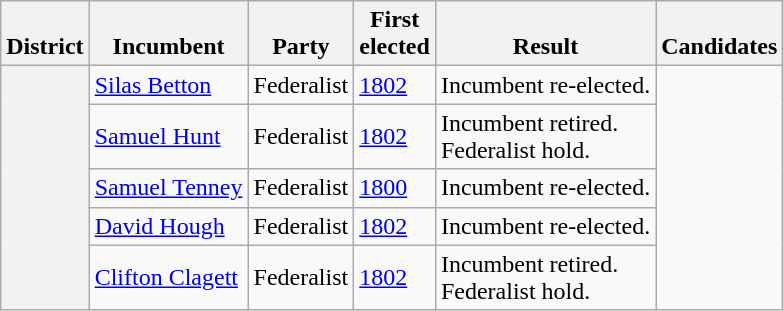<table class=wikitable>
<tr valign=bottom>
<th>District</th>
<th>Incumbent</th>
<th>Party</th>
<th>First<br>elected</th>
<th>Result</th>
<th>Candidates</th>
</tr>
<tr>
<th rowspan=5><br></th>
<td><a href='#'>Silas Betton</a></td>
<td>Federalist</td>
<td><a href='#'>1802</a></td>
<td>Incumbent re-elected.</td>
<td rowspan=5 nowrap></td>
</tr>
<tr>
<td><a href='#'>Samuel Hunt</a></td>
<td>Federalist</td>
<td><a href='#'>1802</a></td>
<td>Incumbent retired.<br>Federalist hold.</td>
</tr>
<tr>
<td><a href='#'>Samuel Tenney</a></td>
<td>Federalist</td>
<td><a href='#'>1800</a></td>
<td>Incumbent re-elected.</td>
</tr>
<tr>
<td><a href='#'>David Hough</a></td>
<td>Federalist</td>
<td><a href='#'>1802</a></td>
<td>Incumbent re-elected.</td>
</tr>
<tr>
<td><a href='#'>Clifton Clagett</a></td>
<td>Federalist</td>
<td><a href='#'>1802</a></td>
<td>Incumbent retired.<br>Federalist hold.</td>
</tr>
</table>
